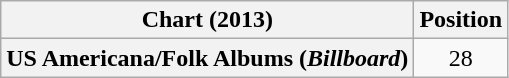<table class="wikitable plainrowheaders" style="text-align:center">
<tr>
<th scope="col">Chart (2013)</th>
<th scope="col">Position</th>
</tr>
<tr>
<th scope="row">US Americana/Folk Albums (<em>Billboard</em>)</th>
<td>28</td>
</tr>
</table>
